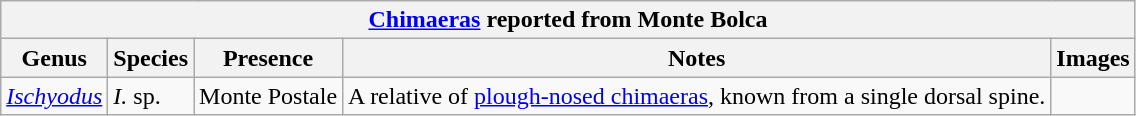<table class="wikitable" align="center">
<tr>
<th colspan="5" align="center"><strong><a href='#'>Chimaeras</a> reported from Monte Bolca</strong></th>
</tr>
<tr>
<th>Genus</th>
<th>Species</th>
<th>Presence</th>
<th>Notes</th>
<th>Images</th>
</tr>
<tr>
<td><em><a href='#'>Ischyodus</a></em></td>
<td><em>I.</em> sp.</td>
<td>Monte Postale</td>
<td>A relative of <a href='#'>plough-nosed chimaeras</a>, known from a single dorsal spine.</td>
<td></td>
</tr>
</table>
